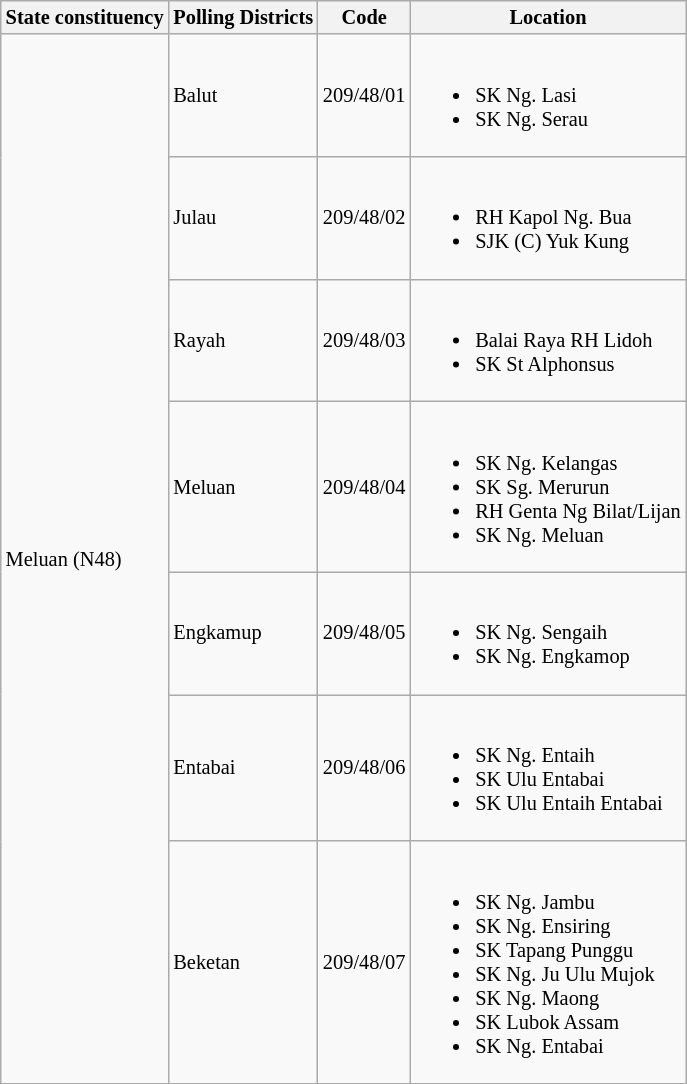<table class="wikitable sortable mw-collapsible" style="white-space:nowrap;font-size:85%">
<tr>
<th>State constituency</th>
<th>Polling Districts</th>
<th>Code</th>
<th>Location</th>
</tr>
<tr>
<td rowspan="7">Meluan (N48)</td>
<td>Balut</td>
<td>209/48/01</td>
<td><br><ul><li>SK Ng. Lasi</li><li>SK Ng. Serau</li></ul></td>
</tr>
<tr>
<td>Julau</td>
<td>209/48/02</td>
<td><br><ul><li>RH Kapol Ng. Bua</li><li>SJK (C) Yuk Kung</li></ul></td>
</tr>
<tr>
<td>Rayah</td>
<td>209/48/03</td>
<td><br><ul><li>Balai Raya RH Lidoh</li><li>SK St Alphonsus</li></ul></td>
</tr>
<tr>
<td>Meluan</td>
<td>209/48/04</td>
<td><br><ul><li>SK Ng. Kelangas</li><li>SK Sg. Merurun</li><li>RH Genta Ng Bilat/Lijan</li><li>SK Ng. Meluan</li></ul></td>
</tr>
<tr>
<td>Engkamup</td>
<td>209/48/05</td>
<td><br><ul><li>SK Ng. Sengaih</li><li>SK Ng. Engkamop</li></ul></td>
</tr>
<tr>
<td>Entabai</td>
<td>209/48/06</td>
<td><br><ul><li>SK Ng. Entaih</li><li>SK Ulu Entabai</li><li>SK Ulu Entaih Entabai</li></ul></td>
</tr>
<tr>
<td>Beketan</td>
<td>209/48/07</td>
<td><br><ul><li>SK Ng. Jambu</li><li>SK Ng. Ensiring</li><li>SK Tapang Punggu</li><li>SK Ng. Ju Ulu Mujok</li><li>SK Ng. Maong</li><li>SK Lubok Assam</li><li>SK Ng. Entabai</li></ul></td>
</tr>
</table>
